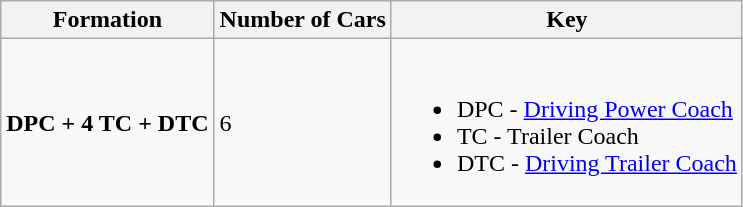<table class="wikitable">
<tr>
<th>Formation</th>
<th>Number of Cars</th>
<th>Key</th>
</tr>
<tr>
<td><strong>DPC + 4 TC + DTC</strong></td>
<td>6</td>
<td><br><ul><li>DPC - <a href='#'>Driving Power Coach</a></li><li>TC - Trailer Coach</li><li>DTC - <a href='#'>Driving Trailer Coach</a></li></ul></td>
</tr>
</table>
